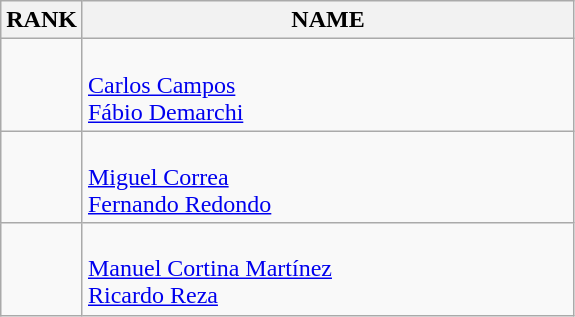<table class="wikitable">
<tr>
<th>RANK</th>
<th style="width: 20em">NAME</th>
</tr>
<tr>
<td align="center"></td>
<td><strong></strong><br><a href='#'>Carlos Campos</a><br><a href='#'>Fábio Demarchi</a></td>
</tr>
<tr>
<td align="center"></td>
<td><strong></strong><br><a href='#'>Miguel Correa</a><br><a href='#'>Fernando Redondo</a></td>
</tr>
<tr>
<td align="center"></td>
<td><strong></strong><br><a href='#'>Manuel Cortina Martínez</a><br><a href='#'>Ricardo Reza</a></td>
</tr>
</table>
